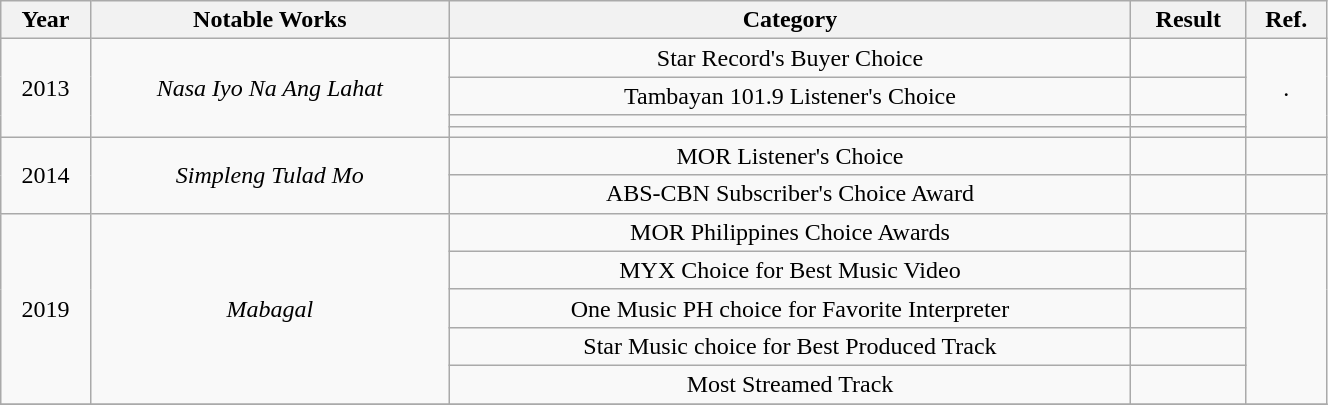<table class="wikitable" style="text-align:center" width=70%>
<tr>
<th>Year</th>
<th>Notable Works</th>
<th>Category</th>
<th>Result</th>
<th>Ref.</th>
</tr>
<tr>
<td rowspan=4>2013</td>
<td rowspan=4><em>Nasa Iyo Na Ang Lahat</em></td>
<td>Star Record's Buyer Choice</td>
<td></td>
<td rowspan=4>.</td>
</tr>
<tr>
<td>Tambayan 101.9 Listener's Choice</td>
<td></td>
</tr>
<tr>
<td></td>
<td></td>
</tr>
<tr>
<td></td>
<td></td>
</tr>
<tr>
<td rowspan=2>2014</td>
<td rowspan=2><em>Simpleng Tulad Mo</em></td>
<td>MOR Listener's Choice</td>
<td></td>
<td></td>
</tr>
<tr>
<td>ABS-CBN Subscriber's Choice Award</td>
<td></td>
<td></td>
</tr>
<tr>
<td rowspan=5>2019</td>
<td rowspan=5><em>Mabagal</em></td>
<td>MOR Philippines Choice Awards</td>
<td></td>
<td rowspan=5></td>
</tr>
<tr>
<td>MYX Choice for Best Music Video</td>
<td></td>
</tr>
<tr>
<td>One Music PH choice for Favorite Interpreter</td>
<td></td>
</tr>
<tr>
<td>Star Music choice for Best Produced Track</td>
<td></td>
</tr>
<tr>
<td>Most Streamed Track</td>
<td></td>
</tr>
<tr>
</tr>
</table>
